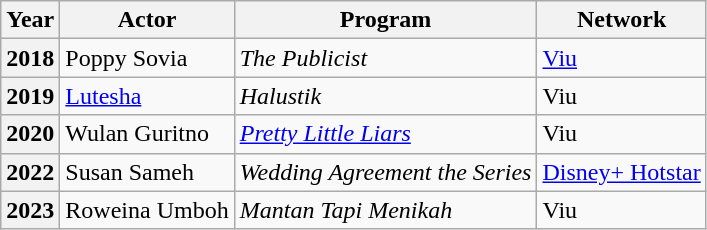<table class="wikitable plainrowheaders">
<tr>
<th>Year</th>
<th>Actor</th>
<th>Program</th>
<th>Network</th>
</tr>
<tr>
<th scope="row">2018</th>
<td>Poppy Sovia</td>
<td><em>The Publicist</em></td>
<td><a href='#'>Viu</a></td>
</tr>
<tr>
<th scope="row">2019</th>
<td><a href='#'>Lutesha</a></td>
<td><em>Halustik</em></td>
<td>Viu</td>
</tr>
<tr>
<th scope="row">2020</th>
<td>Wulan Guritno</td>
<td><em><a href='#'>Pretty Little Liars</a></em></td>
<td>Viu</td>
</tr>
<tr>
<th scope="row">2022</th>
<td>Susan Sameh</td>
<td><em>Wedding Agreement the Series</em></td>
<td><a href='#'>Disney+ Hotstar</a></td>
</tr>
<tr>
<th scope="row">2023</th>
<td>Roweina Umboh</td>
<td><em>Mantan Tapi Menikah</em></td>
<td>Viu</td>
</tr>
</table>
